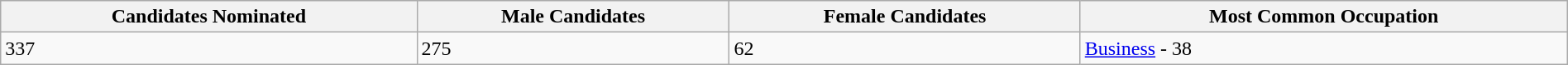<table class="wikitable" width="100%">
<tr>
<th>Candidates Nominated</th>
<th>Male Candidates</th>
<th>Female Candidates</th>
<th>Most Common Occupation</th>
</tr>
<tr>
<td>337</td>
<td>275</td>
<td>62</td>
<td><a href='#'>Business</a> - 38</td>
</tr>
</table>
